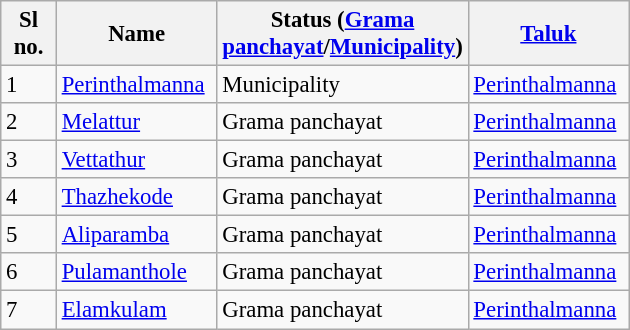<table class="wikitable sortable" style="font-size: 95%;">
<tr>
<th width="30px">Sl no.</th>
<th width="100px">Name</th>
<th width="130px">Status (<a href='#'>Grama panchayat</a>/<a href='#'>Municipality</a>)</th>
<th width="100px"><a href='#'>Taluk</a></th>
</tr>
<tr>
<td>1</td>
<td><a href='#'>Perinthalmanna</a></td>
<td>Municipality</td>
<td><a href='#'>Perinthalmanna</a></td>
</tr>
<tr>
<td>2</td>
<td><a href='#'>Melattur</a></td>
<td>Grama panchayat</td>
<td><a href='#'>Perinthalmanna</a></td>
</tr>
<tr>
<td>3</td>
<td><a href='#'>Vettathur</a></td>
<td>Grama panchayat</td>
<td><a href='#'>Perinthalmanna</a></td>
</tr>
<tr>
<td>4</td>
<td><a href='#'>Thazhekode</a></td>
<td>Grama panchayat</td>
<td><a href='#'>Perinthalmanna</a></td>
</tr>
<tr>
<td>5</td>
<td><a href='#'>Aliparamba</a></td>
<td>Grama panchayat</td>
<td><a href='#'>Perinthalmanna</a></td>
</tr>
<tr>
<td>6</td>
<td><a href='#'>Pulamanthole</a></td>
<td>Grama panchayat</td>
<td><a href='#'>Perinthalmanna</a></td>
</tr>
<tr>
<td>7</td>
<td><a href='#'>Elamkulam</a></td>
<td>Grama panchayat</td>
<td><a href='#'>Perinthalmanna</a></td>
</tr>
</table>
